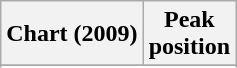<table class="wikitable sortable plainrowheaders" style="text-align:center">
<tr>
<th scope="col">Chart (2009)</th>
<th scope="col">Peak<br>position</th>
</tr>
<tr>
</tr>
<tr>
</tr>
<tr>
</tr>
<tr>
</tr>
</table>
